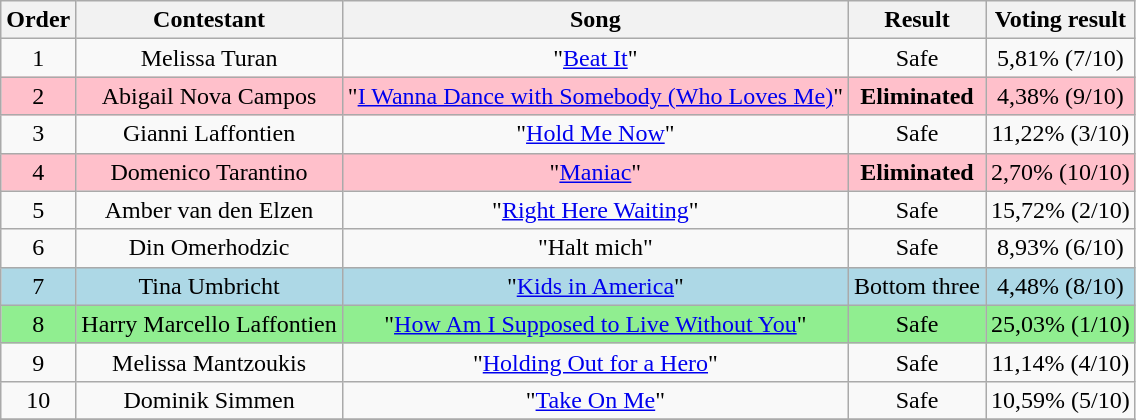<table class="wikitable" style="text-align:center;">
<tr>
<th>Order</th>
<th>Contestant</th>
<th>Song</th>
<th>Result</th>
<th>Voting result</th>
</tr>
<tr>
<td>1</td>
<td>Melissa Turan</td>
<td>"<a href='#'>Beat It</a>"</td>
<td>Safe</td>
<td>5,81% (7/10)</td>
</tr>
<tr bgcolor="pink">
<td>2</td>
<td>Abigail Nova Campos</td>
<td>"<a href='#'>I Wanna Dance with Somebody (Who Loves Me)</a>"</td>
<td><strong>Eliminated</strong></td>
<td>4,38% (9/10)</td>
</tr>
<tr>
<td>3</td>
<td>Gianni Laffontien</td>
<td>"<a href='#'>Hold Me Now</a>"</td>
<td>Safe</td>
<td>11,22% (3/10)</td>
</tr>
<tr bgcolor="pink">
<td>4</td>
<td>Domenico Tarantino</td>
<td>"<a href='#'>Maniac</a>"</td>
<td><strong>Eliminated</strong></td>
<td>2,70% (10/10)</td>
</tr>
<tr>
<td>5</td>
<td>Amber van den Elzen</td>
<td>"<a href='#'>Right Here Waiting</a>"</td>
<td>Safe</td>
<td>15,72% (2/10)</td>
</tr>
<tr>
<td>6</td>
<td>Din Omerhodzic</td>
<td>"Halt mich"</td>
<td>Safe</td>
<td>8,93% (6/10)</td>
</tr>
<tr bgcolor="Lightblue">
<td>7</td>
<td>Tina Umbricht</td>
<td>"<a href='#'>Kids in America</a>"</td>
<td>Bottom three</td>
<td>4,48% (8/10)</td>
</tr>
<tr bgcolor="lightgreen">
<td>8</td>
<td>Harry Marcello Laffontien</td>
<td>"<a href='#'>How Am I Supposed to Live Without You</a>"</td>
<td>Safe</td>
<td>25,03% (1/10)</td>
</tr>
<tr>
<td>9</td>
<td>Melissa Mantzoukis</td>
<td>"<a href='#'>Holding Out for a Hero</a>"</td>
<td>Safe</td>
<td>11,14% (4/10)</td>
</tr>
<tr>
<td>10</td>
<td>Dominik Simmen</td>
<td>"<a href='#'>Take On Me</a>"</td>
<td>Safe</td>
<td>10,59% (5/10)</td>
</tr>
<tr>
</tr>
</table>
